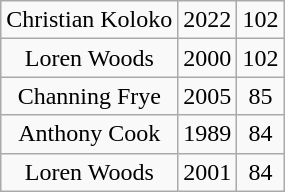<table class="wikitable" style="text-align: center;">
<tr>
<td>Christian Koloko</td>
<td>2022</td>
<td>102</td>
</tr>
<tr>
<td>Loren Woods</td>
<td>2000</td>
<td>102</td>
</tr>
<tr>
<td>Channing Frye</td>
<td>2005</td>
<td>85</td>
</tr>
<tr>
<td>Anthony Cook</td>
<td>1989</td>
<td>84</td>
</tr>
<tr>
<td>Loren Woods</td>
<td>2001</td>
<td>84</td>
</tr>
</table>
